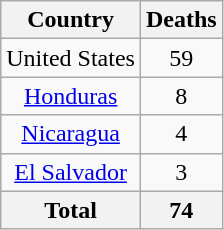<table class="wikitable floatright">
<tr style="text-align:center;">
<th scope="col">Country</th>
<th scope="col">Deaths</th>
</tr>
<tr style="text-align:center;">
<td>United States</td>
<td>59</td>
</tr>
<tr style="text-align:center;">
<td><a href='#'>Honduras</a></td>
<td>8</td>
</tr>
<tr style="text-align:center;">
<td><a href='#'>Nicaragua</a></td>
<td>4</td>
</tr>
<tr style="text-align:center;">
<td><a href='#'>El Salvador</a></td>
<td>3</td>
</tr>
<tr style="text-align:center;">
<th>Total</th>
<th>74</th>
</tr>
</table>
